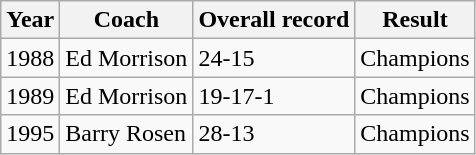<table class="wikitable sortable">
<tr>
<th>Year</th>
<th>Coach</th>
<th>Overall record</th>
<th>Result</th>
</tr>
<tr>
<td>1988</td>
<td>Ed Morrison</td>
<td>24-15</td>
<td>Champions</td>
</tr>
<tr>
<td>1989</td>
<td>Ed Morrison</td>
<td>19-17-1</td>
<td>Champions</td>
</tr>
<tr>
<td>1995</td>
<td>Barry Rosen</td>
<td>28-13</td>
<td>Champions</td>
</tr>
</table>
